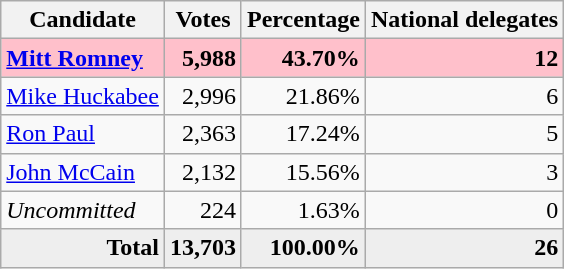<table class="wikitable" style="text-align:right;">
<tr>
<th>Candidate</th>
<th>Votes</th>
<th>Percentage</th>
<th>National delegates</th>
</tr>
<tr style="background:pink;">
<td style="text-align:left;"><strong><a href='#'>Mitt Romney</a></strong></td>
<td><strong>5,988</strong></td>
<td><strong>43.70%</strong></td>
<td><strong>12</strong></td>
</tr>
<tr>
<td style="text-align:left;"><a href='#'>Mike Huckabee</a></td>
<td>2,996</td>
<td>21.86%</td>
<td>6</td>
</tr>
<tr>
<td style="text-align:left;"><a href='#'>Ron Paul</a></td>
<td>2,363</td>
<td>17.24%</td>
<td>5</td>
</tr>
<tr>
<td style="text-align:left;"><a href='#'>John McCain</a></td>
<td>2,132</td>
<td>15.56%</td>
<td>3</td>
</tr>
<tr>
<td style="text-align:left;"><em>Uncommitted</em></td>
<td>224</td>
<td>1.63%</td>
<td>0</td>
</tr>
<tr style="background:#eee;">
<td><strong>Total</strong></td>
<td><strong>13,703</strong></td>
<td><strong>100.00%</strong></td>
<td><strong>26</strong></td>
</tr>
</table>
